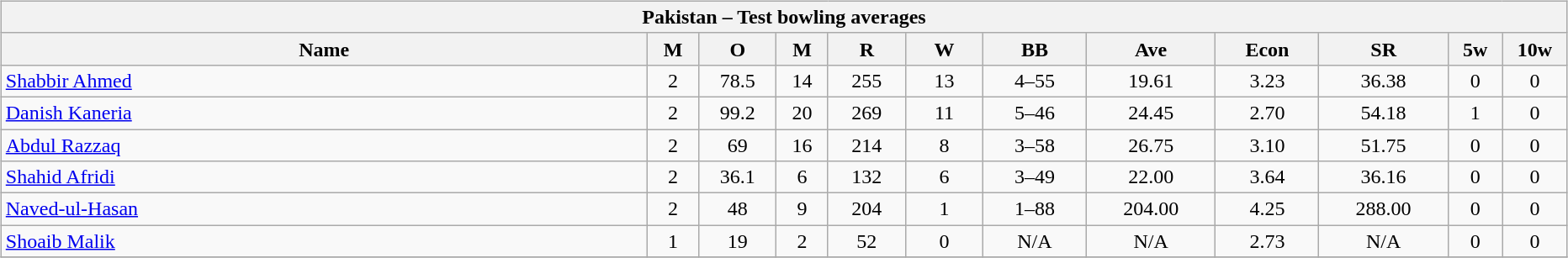<table width="100%">
<tr>
<td width=60%><br><table class="wikitable">
<tr>
<th colspan="12"> Pakistan – Test bowling averages</th>
</tr>
<tr>
<th width=25%>Name</th>
<th width=2%>M</th>
<th width=3%>O</th>
<th width=2%>M</th>
<th width=3%>R</th>
<th width=3%>W</th>
<th width=4%>BB</th>
<th width=5%>Ave</th>
<th width=4%>Econ</th>
<th width=5%>SR</th>
<th width=2%>5w</th>
<th width=2%>10w</th>
</tr>
<tr align=center>
<td align=left><a href='#'>Shabbir Ahmed</a></td>
<td>2</td>
<td>78.5</td>
<td>14</td>
<td>255</td>
<td>13</td>
<td>4–55</td>
<td>19.61</td>
<td>3.23</td>
<td>36.38</td>
<td>0</td>
<td>0</td>
</tr>
<tr align=center>
<td align=left><a href='#'>Danish Kaneria</a></td>
<td>2</td>
<td>99.2</td>
<td>20</td>
<td>269</td>
<td>11</td>
<td>5–46</td>
<td>24.45</td>
<td>2.70</td>
<td>54.18</td>
<td>1</td>
<td>0</td>
</tr>
<tr align=center>
<td align=left><a href='#'>Abdul Razzaq</a></td>
<td>2</td>
<td>69</td>
<td>16</td>
<td>214</td>
<td>8</td>
<td>3–58</td>
<td>26.75</td>
<td>3.10</td>
<td>51.75</td>
<td>0</td>
<td>0</td>
</tr>
<tr align=center>
<td align=left><a href='#'>Shahid Afridi</a></td>
<td>2</td>
<td>36.1</td>
<td>6</td>
<td>132</td>
<td>6</td>
<td>3–49</td>
<td>22.00</td>
<td>3.64</td>
<td>36.16</td>
<td>0</td>
<td>0</td>
</tr>
<tr align=center>
<td align=left><a href='#'>Naved-ul-Hasan</a></td>
<td>2</td>
<td>48</td>
<td>9</td>
<td>204</td>
<td>1</td>
<td>1–88</td>
<td>204.00</td>
<td>4.25</td>
<td>288.00</td>
<td>0</td>
<td>0</td>
</tr>
<tr align=center>
<td align=left><a href='#'>Shoaib Malik</a></td>
<td>1</td>
<td>19</td>
<td>2</td>
<td>52</td>
<td>0</td>
<td>N/A</td>
<td>N/A</td>
<td>2.73</td>
<td>N/A</td>
<td>0</td>
<td>0</td>
</tr>
<tr>
</tr>
</table>
</td>
</tr>
</table>
